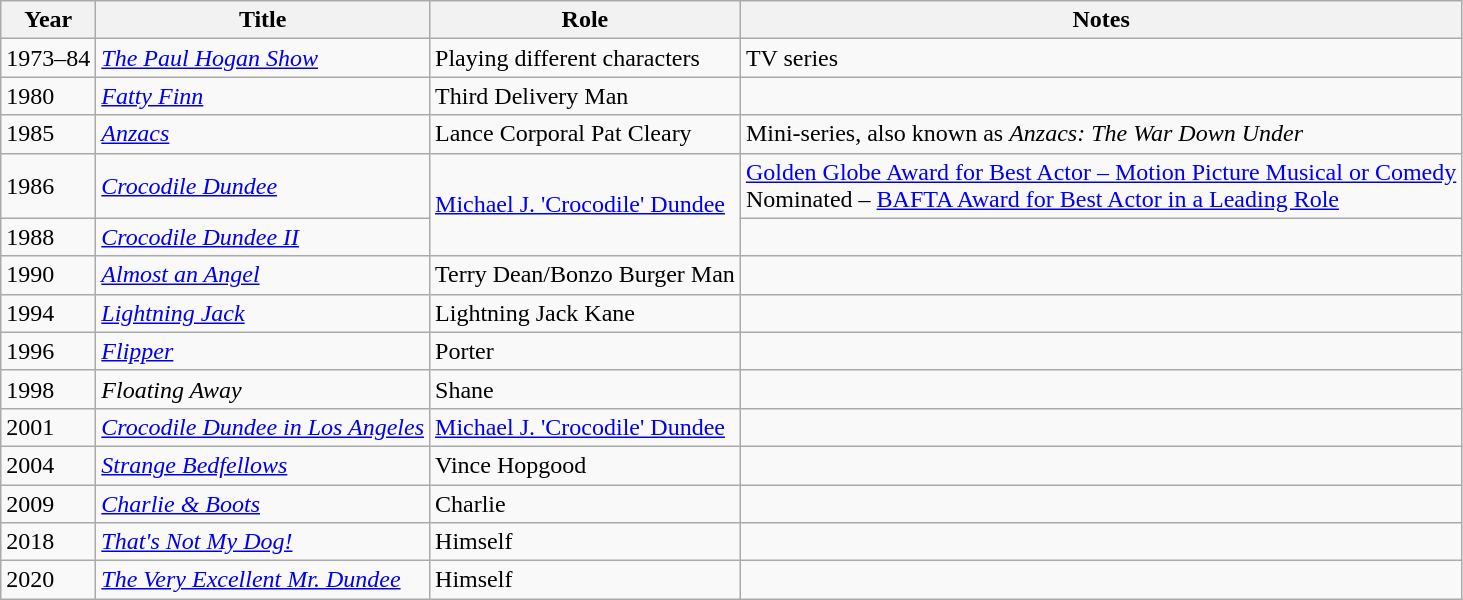<table class="wikitable">
<tr>
<th>Year</th>
<th>Title</th>
<th>Role</th>
<th>Notes</th>
</tr>
<tr>
<td>1973–84</td>
<td><em><a href='#'>The Paul Hogan Show</a></em></td>
<td>Playing different characters</td>
<td>TV series</td>
</tr>
<tr>
<td>1980</td>
<td><em><a href='#'>Fatty Finn</a></em></td>
<td>Third Delivery Man</td>
<td></td>
</tr>
<tr>
<td>1985</td>
<td><em><a href='#'>Anzacs</a></em></td>
<td>Lance Corporal Pat Cleary</td>
<td>Mini-series, also known as <em>Anzacs: The War Down Under</em></td>
</tr>
<tr>
<td>1986</td>
<td><em><a href='#'>Crocodile Dundee</a></em></td>
<td rowspan=2><a href='#'>Michael J. 'Crocodile' Dundee</a></td>
<td><a href='#'>Golden Globe Award for Best Actor – Motion Picture Musical or Comedy</a><br>Nominated – <a href='#'>BAFTA Award for Best Actor in a Leading Role</a></td>
</tr>
<tr>
<td>1988</td>
<td><em><a href='#'>Crocodile Dundee II</a></em></td>
<td></td>
</tr>
<tr>
<td>1990</td>
<td><em><a href='#'>Almost an Angel</a></em></td>
<td>Terry Dean/Bonzo Burger Man</td>
<td></td>
</tr>
<tr>
<td>1994</td>
<td><em><a href='#'>Lightning Jack</a></em></td>
<td>Lightning Jack Kane</td>
<td></td>
</tr>
<tr>
<td>1996</td>
<td><em><a href='#'>Flipper</a></em></td>
<td>Porter</td>
<td></td>
</tr>
<tr>
<td>1998</td>
<td><em>Floating Away</em></td>
<td>Shane</td>
<td></td>
</tr>
<tr>
<td>2001</td>
<td><em><a href='#'>Crocodile Dundee in Los Angeles</a></em></td>
<td><a href='#'>Michael J. 'Crocodile' Dundee</a></td>
<td></td>
</tr>
<tr>
<td>2004</td>
<td><em><a href='#'>Strange Bedfellows</a></em></td>
<td>Vince Hopgood</td>
<td></td>
</tr>
<tr>
<td>2009</td>
<td><em><a href='#'>Charlie & Boots</a></em></td>
<td>Charlie</td>
<td></td>
</tr>
<tr>
<td>2018</td>
<td><em><a href='#'>That's Not My Dog!</a></em></td>
<td>Himself</td>
<td></td>
</tr>
<tr>
<td>2020</td>
<td><em><a href='#'>The Very Excellent Mr. Dundee</a></em></td>
<td>Himself</td>
<td></td>
</tr>
</table>
